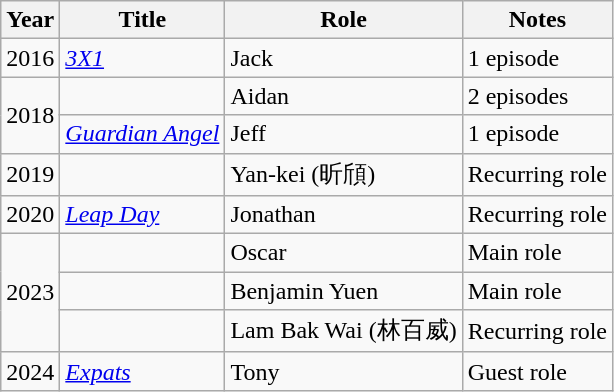<table class="wikitable">
<tr>
<th>Year</th>
<th>Title</th>
<th>Role</th>
<th>Notes</th>
</tr>
<tr>
<td>2016</td>
<td><em><a href='#'>3X1</a></em></td>
<td>Jack</td>
<td>1 episode</td>
</tr>
<tr>
<td rowspan="2">2018</td>
<td><em></em></td>
<td>Aidan</td>
<td>2 episodes</td>
</tr>
<tr>
<td><em><a href='#'>Guardian Angel</a></em></td>
<td>Jeff</td>
<td>1 episode</td>
</tr>
<tr>
<td>2019</td>
<td><em></em></td>
<td>Yan-kei (昕頎)</td>
<td>Recurring role</td>
</tr>
<tr>
<td>2020</td>
<td><em><a href='#'>Leap Day</a></em></td>
<td>Jonathan</td>
<td>Recurring role</td>
</tr>
<tr>
<td rowspan="3">2023</td>
<td><em></em></td>
<td>Oscar</td>
<td>Main role</td>
</tr>
<tr>
<td><em></em></td>
<td>Benjamin Yuen</td>
<td>Main role</td>
</tr>
<tr>
<td><em></em></td>
<td>Lam Bak Wai (林百威)</td>
<td>Recurring role</td>
</tr>
<tr>
<td>2024</td>
<td><em><a href='#'>Expats</a></em></td>
<td>Tony</td>
<td>Guest role</td>
</tr>
</table>
